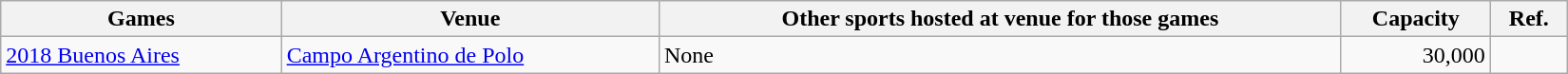<table class="wikitable sortable" width="1100px">
<tr>
<th>Games</th>
<th>Venue</th>
<th>Other sports hosted at venue for those games</th>
<th>Capacity</th>
<th>Ref.</th>
</tr>
<tr>
<td><a href='#'>2018 Buenos Aires</a></td>
<td><a href='#'>Campo Argentino de Polo</a></td>
<td>None</td>
<td align="right">30,000</td>
<td align="center"></td>
</tr>
</table>
